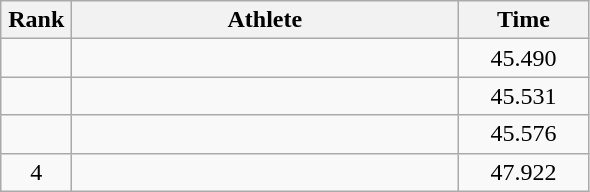<table class=wikitable style="text-align:center">
<tr>
<th width=40>Rank</th>
<th width=250>Athlete</th>
<th width=80>Time</th>
</tr>
<tr>
<td></td>
<td align=left></td>
<td>45.490</td>
</tr>
<tr>
<td></td>
<td align=left></td>
<td>45.531</td>
</tr>
<tr>
<td></td>
<td align=left></td>
<td>45.576</td>
</tr>
<tr>
<td>4</td>
<td align=left></td>
<td>47.922</td>
</tr>
</table>
